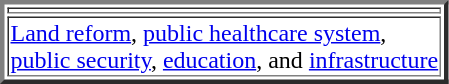<table border="3" style="margin-left: 3em;">
<tr>
<td colspan="2"></td>
</tr>
<tr>
<td><a href='#'>Land reform</a>, <a href='#'>public healthcare system</a>,<br> <a href='#'>public security</a>, <a href='#'>education</a>, and <a href='#'>infrastructure</a></td>
</tr>
</table>
